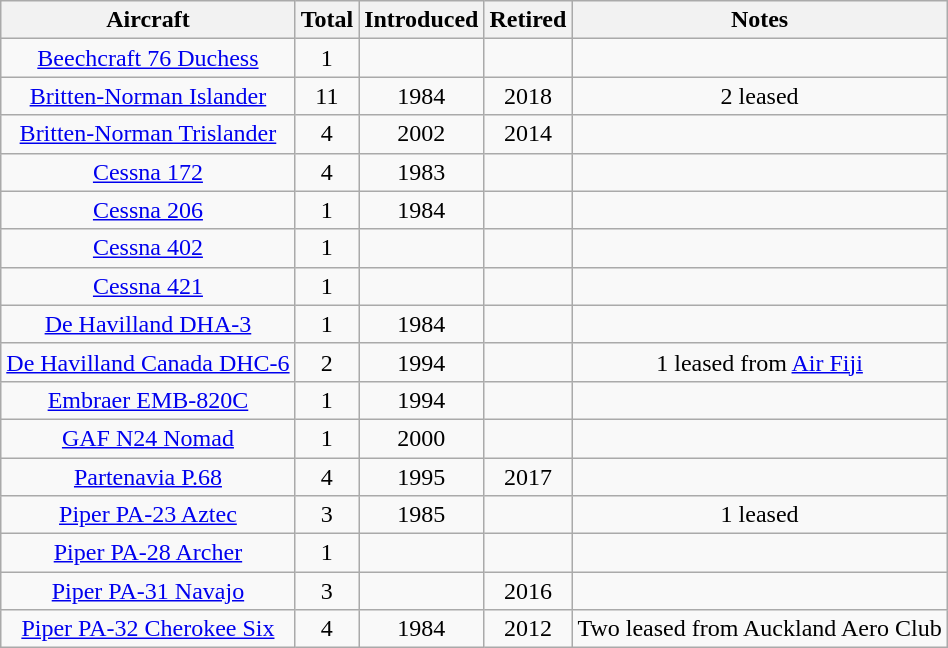<table class="wikitable" style="margin:0.5em auto; text-align:center">
<tr>
<th>Aircraft</th>
<th>Total</th>
<th>Introduced</th>
<th>Retired</th>
<th>Notes</th>
</tr>
<tr>
<td><a href='#'>Beechcraft 76 Duchess</a></td>
<td>1</td>
<td></td>
<td></td>
<td></td>
</tr>
<tr>
<td><a href='#'>Britten-Norman Islander</a></td>
<td>11</td>
<td>1984</td>
<td>2018</td>
<td>2 leased</td>
</tr>
<tr>
<td><a href='#'>Britten-Norman Trislander</a></td>
<td>4</td>
<td>2002</td>
<td>2014</td>
<td></td>
</tr>
<tr>
<td><a href='#'>Cessna 172</a></td>
<td>4</td>
<td>1983</td>
<td></td>
<td></td>
</tr>
<tr>
<td><a href='#'>Cessna 206</a></td>
<td>1</td>
<td>1984</td>
<td></td>
<td></td>
</tr>
<tr>
<td><a href='#'>Cessna 402</a></td>
<td>1</td>
<td></td>
<td></td>
<td></td>
</tr>
<tr>
<td><a href='#'>Cessna 421</a></td>
<td>1</td>
<td></td>
<td></td>
<td></td>
</tr>
<tr>
<td><a href='#'>De Havilland DHA-3</a></td>
<td>1</td>
<td>1984</td>
<td></td>
<td></td>
</tr>
<tr>
<td><a href='#'>De Havilland Canada DHC-6</a></td>
<td>2</td>
<td>1994</td>
<td></td>
<td>1 leased from <a href='#'>Air Fiji</a></td>
</tr>
<tr>
<td><a href='#'>Embraer EMB-820C</a></td>
<td>1</td>
<td>1994</td>
<td></td>
<td></td>
</tr>
<tr>
<td><a href='#'>GAF N24 Nomad</a></td>
<td>1</td>
<td>2000</td>
<td></td>
<td></td>
</tr>
<tr>
<td><a href='#'>Partenavia P.68</a></td>
<td>4</td>
<td>1995</td>
<td>2017</td>
<td></td>
</tr>
<tr>
<td><a href='#'>Piper PA-23 Aztec</a></td>
<td>3</td>
<td>1985</td>
<td></td>
<td>1 leased</td>
</tr>
<tr>
<td><a href='#'>Piper PA-28 Archer</a></td>
<td>1</td>
<td></td>
<td></td>
<td></td>
</tr>
<tr>
<td><a href='#'>Piper PA-31 Navajo</a></td>
<td>3</td>
<td></td>
<td>2016</td>
<td></td>
</tr>
<tr>
<td><a href='#'>Piper PA-32 Cherokee Six</a></td>
<td>4</td>
<td>1984</td>
<td>2012</td>
<td>Two leased from Auckland Aero Club</td>
</tr>
</table>
